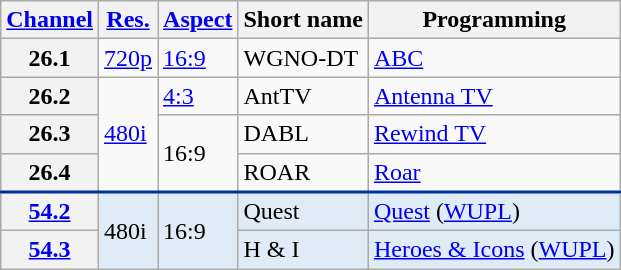<table class="wikitable">
<tr>
<th scope = "col"><a href='#'>Channel</a></th>
<th scope = "col"><a href='#'>Res.</a></th>
<th scope = "col"><a href='#'>Aspect</a></th>
<th scope = "col">Short name</th>
<th scope = "col">Programming</th>
</tr>
<tr>
<th scope = "row">26.1</th>
<td><a href='#'>720p</a></td>
<td><a href='#'>16:9</a></td>
<td>WGNO-DT</td>
<td><a href='#'>ABC</a></td>
</tr>
<tr>
<th scope = "row">26.2</th>
<td rowspan=3><a href='#'>480i</a></td>
<td><a href='#'>4:3</a></td>
<td>AntTV</td>
<td><a href='#'>Antenna TV</a></td>
</tr>
<tr>
<th scope = "row">26.3</th>
<td rowspan=2>16:9</td>
<td>DABL</td>
<td><a href='#'>Rewind TV</a></td>
</tr>
<tr>
<th scope = "row">26.4</th>
<td>ROAR</td>
<td><a href='#'>Roar</a></td>
</tr>
<tr style="background-color:#DFEBF6; border-top: 2px solid #003399;">
<th scope = "row"><a href='#'>54.2</a></th>
<td rowspan=2>480i</td>
<td rowspan=2>16:9</td>
<td>Quest</td>
<td><a href='#'>Quest</a> (<a href='#'>WUPL</a>)</td>
</tr>
<tr style="background-color:#DFEBF6;">
<th scope = "row"><a href='#'>54.3</a></th>
<td>H & I</td>
<td><a href='#'>Heroes & Icons</a> (<a href='#'>WUPL</a>)</td>
</tr>
</table>
